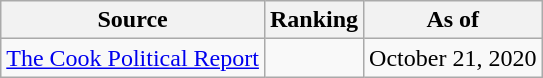<table class="wikitable" style="text-align:center">
<tr>
<th>Source</th>
<th>Ranking</th>
<th>As of</th>
</tr>
<tr>
<td align=left><a href='#'>The Cook Political Report</a></td>
<td></td>
<td>October 21, 2020</td>
</tr>
</table>
